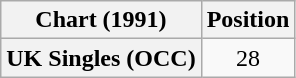<table class="wikitable plainrowheaders" style="text-align:center">
<tr>
<th>Chart (1991)</th>
<th>Position</th>
</tr>
<tr>
<th scope="row">UK Singles (OCC)</th>
<td>28</td>
</tr>
</table>
